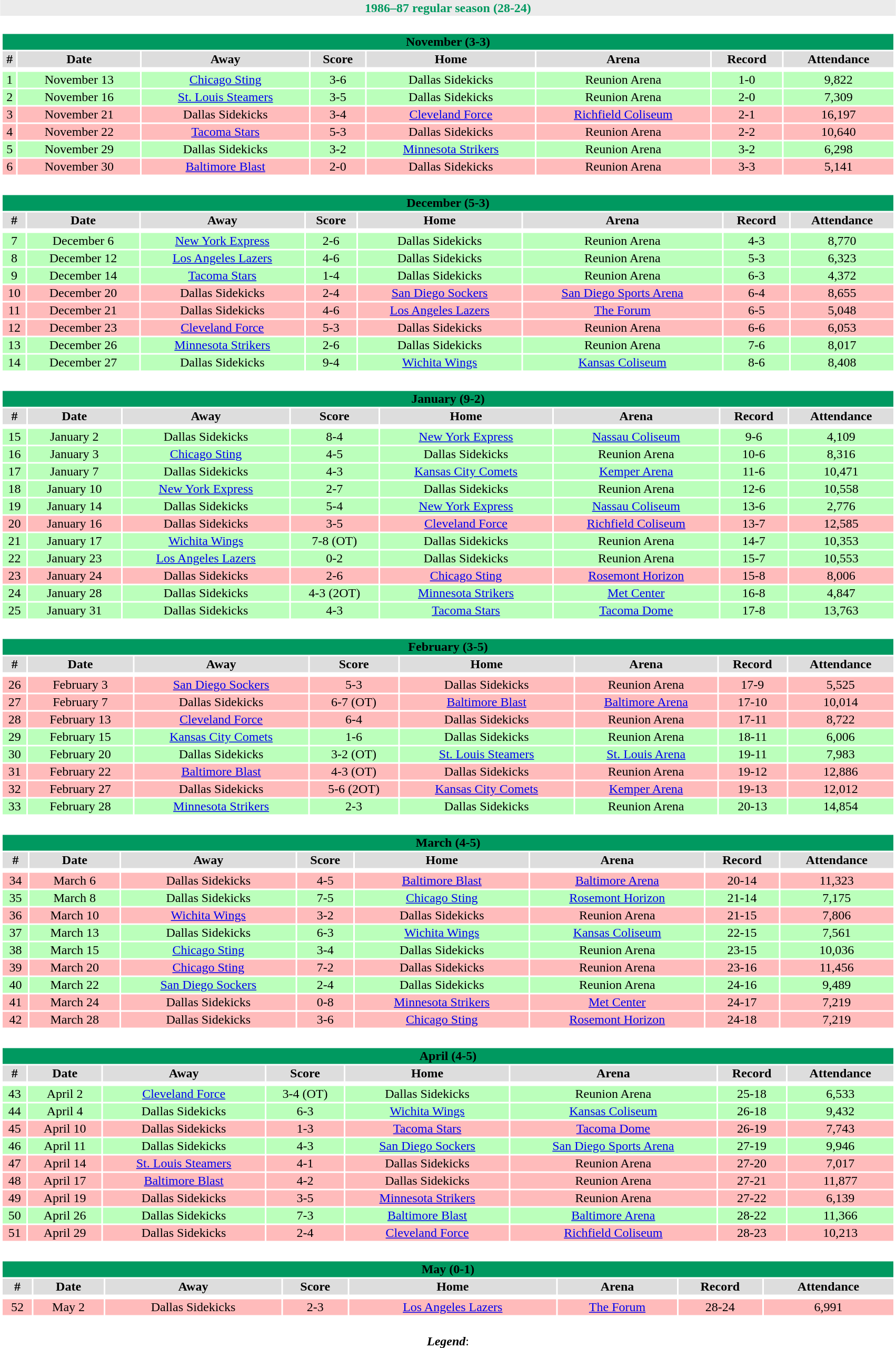<table class="toccolours" width=90% style="clear:both; margin:1.5em auto; text-align:center;">
<tr>
<th colspan=11 style="background:#EBEBEB; color:#009960;">1986–87 regular season (28-24)</th>
</tr>
<tr>
<td colspan=11><br><table class="toccolours collapsible collapsed" width=100%>
<tr>
<th colspan=11 style="background:#009960; color:#ZZZZZZ;">November (3-3)</th>
</tr>
<tr align="center" bgcolor="#dddddd">
<td><strong>#</strong></td>
<td><strong>Date</strong></td>
<td><strong>Away</strong></td>
<td><strong>Score</strong></td>
<td><strong>Home</strong></td>
<td><strong>Arena</strong></td>
<td><strong>Record</strong></td>
<td><strong>Attendance</strong></td>
</tr>
<tr align="center" bgcolor="#ccffcc">
</tr>
<tr>
</tr>
<tr align="center" bgcolor="#bbffbb">
<td>1</td>
<td>November 13</td>
<td><a href='#'>Chicago Sting</a></td>
<td>3-6</td>
<td>Dallas Sidekicks</td>
<td>Reunion Arena</td>
<td>1-0</td>
<td>9,822</td>
</tr>
<tr align="center" bgcolor="#bbffbb">
<td>2</td>
<td>November 16</td>
<td><a href='#'>St. Louis Steamers</a></td>
<td>3-5</td>
<td>Dallas Sidekicks</td>
<td>Reunion Arena</td>
<td>2-0</td>
<td>7,309</td>
</tr>
<tr align="center" bgcolor="#ffbbbb">
<td>3</td>
<td>November 21</td>
<td>Dallas Sidekicks</td>
<td>3-4</td>
<td><a href='#'>Cleveland Force</a></td>
<td><a href='#'>Richfield Coliseum</a></td>
<td>2-1</td>
<td>16,197</td>
</tr>
<tr align="center" bgcolor="#ffbbbb">
<td>4</td>
<td>November 22</td>
<td><a href='#'>Tacoma Stars</a></td>
<td>5-3</td>
<td>Dallas Sidekicks</td>
<td>Reunion Arena</td>
<td>2-2</td>
<td>10,640</td>
</tr>
<tr align="center" bgcolor="#bbffbb">
<td>5</td>
<td>November 29</td>
<td>Dallas Sidekicks</td>
<td>3-2</td>
<td><a href='#'>Minnesota Strikers</a></td>
<td>Reunion Arena</td>
<td>3-2</td>
<td>6,298</td>
</tr>
<tr align="center" bgcolor="#ffbbbb">
<td>6</td>
<td>November 30</td>
<td><a href='#'>Baltimore Blast</a></td>
<td>2-0</td>
<td>Dallas Sidekicks</td>
<td>Reunion Arena</td>
<td>3-3</td>
<td>5,141</td>
</tr>
</table>
</td>
</tr>
<tr>
<td colspan=11><br><table class="toccolours collapsible collapsed" width=100%>
<tr>
<th colspan=11 style="background:#009960; color:#ZZZZZZ;">December (5-3)</th>
</tr>
<tr align="center" bgcolor="#dddddd">
<td><strong>#</strong></td>
<td><strong>Date</strong></td>
<td><strong>Away</strong></td>
<td><strong>Score</strong></td>
<td><strong>Home</strong></td>
<td><strong>Arena</strong></td>
<td><strong>Record</strong></td>
<td><strong>Attendance</strong></td>
</tr>
<tr align="center" bgcolor="#ccffcc">
</tr>
<tr>
</tr>
<tr align="center" bgcolor="#bbffbb">
<td>7</td>
<td>December 6</td>
<td><a href='#'>New York Express</a></td>
<td>2-6</td>
<td>Dallas Sidekicks</td>
<td>Reunion Arena</td>
<td>4-3</td>
<td>8,770</td>
</tr>
<tr align="center" bgcolor="#bbffbb">
<td>8</td>
<td>December 12</td>
<td><a href='#'>Los Angeles Lazers</a></td>
<td>4-6</td>
<td>Dallas Sidekicks</td>
<td>Reunion Arena</td>
<td>5-3</td>
<td>6,323</td>
</tr>
<tr align="center" bgcolor="#bbffbb">
<td>9</td>
<td>December 14</td>
<td><a href='#'>Tacoma Stars</a></td>
<td>1-4</td>
<td>Dallas Sidekicks</td>
<td>Reunion Arena</td>
<td>6-3</td>
<td>4,372</td>
</tr>
<tr align="center" bgcolor="#ffbbbb">
<td>10</td>
<td>December 20</td>
<td>Dallas Sidekicks</td>
<td>2-4</td>
<td><a href='#'>San Diego Sockers</a></td>
<td><a href='#'>San Diego Sports Arena</a></td>
<td>6-4</td>
<td>8,655</td>
</tr>
<tr align="center" bgcolor="#ffbbbb">
<td>11</td>
<td>December 21</td>
<td>Dallas Sidekicks</td>
<td>4-6</td>
<td><a href='#'>Los Angeles Lazers</a></td>
<td><a href='#'>The Forum</a></td>
<td>6-5</td>
<td>5,048</td>
</tr>
<tr align="center" bgcolor="#ffbbbb">
<td>12</td>
<td>December 23</td>
<td><a href='#'>Cleveland Force</a></td>
<td>5-3</td>
<td>Dallas Sidekicks</td>
<td>Reunion Arena</td>
<td>6-6</td>
<td>6,053</td>
</tr>
<tr align="center" bgcolor="#bbffbb">
<td>13</td>
<td>December 26</td>
<td><a href='#'>Minnesota Strikers</a></td>
<td>2-6</td>
<td>Dallas Sidekicks</td>
<td>Reunion Arena</td>
<td>7-6</td>
<td>8,017</td>
</tr>
<tr align="center" bgcolor="#bbffbb">
<td>14</td>
<td>December 27</td>
<td>Dallas Sidekicks</td>
<td>9-4</td>
<td><a href='#'>Wichita Wings</a></td>
<td><a href='#'>Kansas Coliseum</a></td>
<td>8-6</td>
<td>8,408</td>
</tr>
</table>
</td>
</tr>
<tr>
<td colspan=11><br><table class="toccolours collapsible collapsed" width=100%>
<tr>
<th colspan=11 style="background:#009960; color:#ZZZZZZ;">January (9-2)</th>
</tr>
<tr align="center" bgcolor="#dddddd">
<td><strong>#</strong></td>
<td><strong>Date</strong></td>
<td><strong>Away</strong></td>
<td><strong>Score</strong></td>
<td><strong>Home</strong></td>
<td><strong>Arena</strong></td>
<td><strong>Record</strong></td>
<td><strong>Attendance</strong></td>
</tr>
<tr align="center" bgcolor="#ccffcc">
</tr>
<tr>
</tr>
<tr align="center" bgcolor="#bbffbb">
<td>15</td>
<td>January 2</td>
<td>Dallas Sidekicks</td>
<td>8-4</td>
<td><a href='#'>New York Express</a></td>
<td><a href='#'>Nassau Coliseum</a></td>
<td>9-6</td>
<td>4,109</td>
</tr>
<tr align="center" bgcolor="#bbffbb">
<td>16</td>
<td>January 3</td>
<td><a href='#'>Chicago Sting</a></td>
<td>4-5</td>
<td>Dallas Sidekicks</td>
<td>Reunion Arena</td>
<td>10-6</td>
<td>8,316</td>
</tr>
<tr align="center" bgcolor="#bbffbb">
<td>17</td>
<td>January 7</td>
<td>Dallas Sidekicks</td>
<td>4-3</td>
<td><a href='#'>Kansas City Comets</a></td>
<td><a href='#'>Kemper Arena</a></td>
<td>11-6</td>
<td>10,471</td>
</tr>
<tr align="center" bgcolor="#bbffbb">
<td>18</td>
<td>January 10</td>
<td><a href='#'>New York Express</a></td>
<td>2-7</td>
<td>Dallas Sidekicks</td>
<td>Reunion Arena</td>
<td>12-6</td>
<td>10,558</td>
</tr>
<tr align="center" bgcolor="#bbffbb">
<td>19</td>
<td>January 14</td>
<td>Dallas Sidekicks</td>
<td>5-4</td>
<td><a href='#'>New York Express</a></td>
<td><a href='#'>Nassau Coliseum</a></td>
<td>13-6</td>
<td>2,776</td>
</tr>
<tr align="center" bgcolor="#ffbbbb">
<td>20</td>
<td>January 16</td>
<td>Dallas Sidekicks</td>
<td>3-5</td>
<td><a href='#'>Cleveland Force</a></td>
<td><a href='#'>Richfield Coliseum</a></td>
<td>13-7</td>
<td>12,585</td>
</tr>
<tr align="center" bgcolor="#bbffbb">
<td>21</td>
<td>January 17</td>
<td><a href='#'>Wichita Wings</a></td>
<td>7-8 (OT)</td>
<td>Dallas Sidekicks</td>
<td>Reunion Arena</td>
<td>14-7</td>
<td>10,353</td>
</tr>
<tr align="center" bgcolor="#bbffbb">
<td>22</td>
<td>January 23</td>
<td><a href='#'>Los Angeles Lazers</a></td>
<td>0-2</td>
<td>Dallas Sidekicks</td>
<td>Reunion Arena</td>
<td>15-7</td>
<td>10,553</td>
</tr>
<tr align="center" bgcolor="#ffbbbb">
<td>23</td>
<td>January 24</td>
<td>Dallas Sidekicks</td>
<td>2-6</td>
<td><a href='#'>Chicago Sting</a></td>
<td><a href='#'>Rosemont Horizon</a></td>
<td>15-8</td>
<td>8,006</td>
</tr>
<tr align="center" bgcolor="#bbffbb">
<td>24</td>
<td>January 28</td>
<td>Dallas Sidekicks</td>
<td>4-3 (2OT)</td>
<td><a href='#'>Minnesota Strikers</a></td>
<td><a href='#'>Met Center</a></td>
<td>16-8</td>
<td>4,847</td>
</tr>
<tr align="center" bgcolor="#bbffbb">
<td>25</td>
<td>January 31</td>
<td>Dallas Sidekicks</td>
<td>4-3</td>
<td><a href='#'>Tacoma Stars</a></td>
<td><a href='#'>Tacoma Dome</a></td>
<td>17-8</td>
<td>13,763</td>
</tr>
</table>
</td>
</tr>
<tr>
<td colspan=11><br><table class="toccolours collapsible collapsed" width=100%>
<tr>
<th colspan=11 style="background:#009960; color:#ZZZZZZ;">February (3-5)</th>
</tr>
<tr align="center" bgcolor="#dddddd">
<td><strong>#</strong></td>
<td><strong>Date</strong></td>
<td><strong>Away</strong></td>
<td><strong>Score</strong></td>
<td><strong>Home</strong></td>
<td><strong>Arena</strong></td>
<td><strong>Record</strong></td>
<td><strong>Attendance</strong></td>
</tr>
<tr align="center" bgcolor="#ccffcc">
</tr>
<tr>
</tr>
<tr align="center" bgcolor="#ffbbbb">
<td>26</td>
<td>February 3</td>
<td><a href='#'>San Diego Sockers</a></td>
<td>5-3</td>
<td>Dallas Sidekicks</td>
<td>Reunion Arena</td>
<td>17-9</td>
<td>5,525</td>
</tr>
<tr align="center" bgcolor="#ffbbbb">
<td>27</td>
<td>February 7</td>
<td>Dallas Sidekicks</td>
<td>6-7 (OT)</td>
<td><a href='#'>Baltimore Blast</a></td>
<td><a href='#'>Baltimore Arena</a></td>
<td>17-10</td>
<td>10,014</td>
</tr>
<tr align="center" bgcolor="#ffbbbb">
<td>28</td>
<td>February 13</td>
<td><a href='#'>Cleveland Force</a></td>
<td>6-4</td>
<td>Dallas Sidekicks</td>
<td>Reunion Arena</td>
<td>17-11</td>
<td>8,722</td>
</tr>
<tr align="center" bgcolor="#bbffbb">
<td>29</td>
<td>February 15</td>
<td><a href='#'>Kansas City Comets</a></td>
<td>1-6</td>
<td>Dallas Sidekicks</td>
<td>Reunion Arena</td>
<td>18-11</td>
<td>6,006</td>
</tr>
<tr align="center" bgcolor="#bbffbb">
<td>30</td>
<td>February 20</td>
<td>Dallas Sidekicks</td>
<td>3-2 (OT)</td>
<td><a href='#'>St. Louis Steamers</a></td>
<td><a href='#'>St. Louis Arena</a></td>
<td>19-11</td>
<td>7,983</td>
</tr>
<tr align="center" bgcolor="#ffbbbb">
<td>31</td>
<td>February 22</td>
<td><a href='#'>Baltimore Blast</a></td>
<td>4-3 (OT)</td>
<td>Dallas Sidekicks</td>
<td>Reunion Arena</td>
<td>19-12</td>
<td>12,886</td>
</tr>
<tr align="center" bgcolor="#ffbbbb">
<td>32</td>
<td>February 27</td>
<td>Dallas Sidekicks</td>
<td>5-6 (2OT)</td>
<td><a href='#'>Kansas City Comets</a></td>
<td><a href='#'>Kemper Arena</a></td>
<td>19-13</td>
<td>12,012</td>
</tr>
<tr align="center" bgcolor="#bbffbb">
<td>33</td>
<td>February 28</td>
<td><a href='#'>Minnesota Strikers</a></td>
<td>2-3</td>
<td>Dallas Sidekicks</td>
<td>Reunion Arena</td>
<td>20-13</td>
<td>14,854</td>
</tr>
</table>
</td>
</tr>
<tr>
<td colspan=11><br><table class="toccolours collapsible collapsed" width=100%>
<tr>
<th colspan=11 style="background:#009960; color:#ZZZZZZ;">March (4-5)</th>
</tr>
<tr align="center" bgcolor="#dddddd">
<td><strong>#</strong></td>
<td><strong>Date</strong></td>
<td><strong>Away</strong></td>
<td><strong>Score</strong></td>
<td><strong>Home</strong></td>
<td><strong>Arena</strong></td>
<td><strong>Record</strong></td>
<td><strong>Attendance</strong></td>
</tr>
<tr align="center" bgcolor="#ccffcc">
</tr>
<tr>
</tr>
<tr align="center" bgcolor="#ffbbbb">
<td>34</td>
<td>March 6</td>
<td>Dallas Sidekicks</td>
<td>4-5</td>
<td><a href='#'>Baltimore Blast</a></td>
<td><a href='#'>Baltimore Arena</a></td>
<td>20-14</td>
<td>11,323</td>
</tr>
<tr align="center" bgcolor="#bbffbb">
<td>35</td>
<td>March 8</td>
<td>Dallas Sidekicks</td>
<td>7-5</td>
<td><a href='#'>Chicago Sting</a></td>
<td><a href='#'>Rosemont Horizon</a></td>
<td>21-14</td>
<td>7,175</td>
</tr>
<tr align="center" bgcolor= "#ffbbbb">
<td>36</td>
<td>March 10</td>
<td><a href='#'>Wichita Wings</a></td>
<td>3-2</td>
<td>Dallas Sidekicks</td>
<td>Reunion Arena</td>
<td>21-15</td>
<td>7,806</td>
</tr>
<tr align="center" bgcolor="#bbffbb">
<td>37</td>
<td>March 13</td>
<td>Dallas Sidekicks</td>
<td>6-3</td>
<td><a href='#'>Wichita Wings</a></td>
<td><a href='#'>Kansas Coliseum</a></td>
<td>22-15</td>
<td>7,561</td>
</tr>
<tr align="center" bgcolor="#bbffbb">
<td>38</td>
<td>March 15</td>
<td><a href='#'>Chicago Sting</a></td>
<td>3-4</td>
<td>Dallas Sidekicks</td>
<td>Reunion Arena</td>
<td>23-15</td>
<td>10,036</td>
</tr>
<tr align="center" bgcolor= "#ffbbbb">
<td>39</td>
<td>March 20</td>
<td><a href='#'>Chicago Sting</a></td>
<td>7-2</td>
<td>Dallas Sidekicks</td>
<td>Reunion Arena</td>
<td>23-16</td>
<td>11,456</td>
</tr>
<tr align="center" bgcolor="#bbffbb">
<td>40</td>
<td>March 22</td>
<td><a href='#'>San Diego Sockers</a></td>
<td>2-4</td>
<td>Dallas Sidekicks</td>
<td>Reunion Arena</td>
<td>24-16</td>
<td>9,489</td>
</tr>
<tr align="center" bgcolor= "#ffbbbb">
<td>41</td>
<td>March 24</td>
<td>Dallas Sidekicks</td>
<td>0-8</td>
<td><a href='#'>Minnesota Strikers</a></td>
<td><a href='#'>Met Center</a></td>
<td>24-17</td>
<td>7,219</td>
</tr>
<tr align="center" bgcolor="#ffbbbb">
<td>42</td>
<td>March 28</td>
<td>Dallas Sidekicks</td>
<td>3-6</td>
<td><a href='#'>Chicago Sting</a></td>
<td><a href='#'>Rosemont Horizon</a></td>
<td>24-18</td>
<td>7,219</td>
</tr>
</table>
</td>
</tr>
<tr>
<td colspan=11><br><table class="toccolours collapsible collapsed" width=100%>
<tr>
<th colspan=11 style="background:#009960; color:#ZZZZZZ;">April (4-5)</th>
</tr>
<tr align="center" bgcolor="#dddddd">
<td><strong>#</strong></td>
<td><strong>Date</strong></td>
<td><strong>Away</strong></td>
<td><strong>Score</strong></td>
<td><strong>Home</strong></td>
<td><strong>Arena</strong></td>
<td><strong>Record</strong></td>
<td><strong>Attendance</strong></td>
</tr>
<tr align="center" bgcolor="#ccffcc">
</tr>
<tr>
</tr>
<tr align="center" bgcolor="#bbffbb">
<td>43</td>
<td>April 2</td>
<td><a href='#'>Cleveland Force</a></td>
<td>3-4 (OT)</td>
<td>Dallas Sidekicks</td>
<td>Reunion Arena</td>
<td>25-18</td>
<td>6,533</td>
</tr>
<tr align="center" bgcolor="#bbffbb">
<td>44</td>
<td>April 4</td>
<td>Dallas Sidekicks</td>
<td>6-3</td>
<td><a href='#'>Wichita Wings</a></td>
<td><a href='#'>Kansas Coliseum</a></td>
<td>26-18</td>
<td>9,432</td>
</tr>
<tr align="center" bgcolor= "#ffbbbb">
<td>45</td>
<td>April 10</td>
<td>Dallas Sidekicks</td>
<td>1-3</td>
<td><a href='#'>Tacoma Stars</a></td>
<td><a href='#'>Tacoma Dome</a></td>
<td>26-19</td>
<td>7,743</td>
</tr>
<tr align="center" bgcolor="#bbffbb">
<td>46</td>
<td>April 11</td>
<td>Dallas Sidekicks</td>
<td>4-3</td>
<td><a href='#'>San Diego Sockers</a></td>
<td><a href='#'>San Diego Sports Arena</a></td>
<td>27-19</td>
<td>9,946</td>
</tr>
<tr align="center" bgcolor="#ffbbbb">
<td>47</td>
<td>April 14</td>
<td><a href='#'>St. Louis Steamers</a></td>
<td>4-1</td>
<td>Dallas Sidekicks</td>
<td>Reunion Arena</td>
<td>27-20</td>
<td>7,017</td>
</tr>
<tr align="center" bgcolor="#ffbbbb">
<td>48</td>
<td>April 17</td>
<td><a href='#'>Baltimore Blast</a></td>
<td>4-2</td>
<td>Dallas Sidekicks</td>
<td>Reunion Arena</td>
<td>27-21</td>
<td>11,877</td>
</tr>
<tr align="center" bgcolor="#ffbbbb">
<td>49</td>
<td>April 19</td>
<td>Dallas Sidekicks</td>
<td>3-5</td>
<td><a href='#'>Minnesota Strikers</a></td>
<td>Reunion Arena</td>
<td>27-22</td>
<td>6,139</td>
</tr>
<tr align="center" bgcolor="#bbffbb">
<td>50</td>
<td>April 26</td>
<td>Dallas Sidekicks</td>
<td>7-3</td>
<td><a href='#'>Baltimore Blast</a></td>
<td><a href='#'>Baltimore Arena</a></td>
<td>28-22</td>
<td>11,366</td>
</tr>
<tr align="center" bgcolor="#ffbbbb">
<td>51</td>
<td>April 29</td>
<td>Dallas Sidekicks</td>
<td>2-4</td>
<td><a href='#'>Cleveland Force</a></td>
<td><a href='#'>Richfield Coliseum</a></td>
<td>28-23</td>
<td>10,213</td>
</tr>
</table>
</td>
</tr>
<tr>
<td colspan=11><br><table class="toccolours collapsible collapsed" width=100%>
<tr>
<th colspan=11 style="background:#009960; color:#ZZZZZZ;">May (0-1)</th>
</tr>
<tr align="center" bgcolor="#dddddd">
<td><strong>#</strong></td>
<td><strong>Date</strong></td>
<td><strong>Away</strong></td>
<td><strong>Score</strong></td>
<td><strong>Home</strong></td>
<td><strong>Arena</strong></td>
<td><strong>Record</strong></td>
<td><strong>Attendance</strong></td>
</tr>
<tr align="center" bgcolor="#ccffcc">
</tr>
<tr>
</tr>
<tr align="center" bgcolor="#ffbbbb">
<td>52</td>
<td>May 2</td>
<td>Dallas Sidekicks</td>
<td>2-3</td>
<td><a href='#'>Los Angeles Lazers</a></td>
<td><a href='#'>The Forum</a></td>
<td>28-24</td>
<td>6,991</td>
</tr>
</table>
</td>
</tr>
<tr>
<td colspan=11 align="center"><br><strong><em>Legend</em></strong>:

</td>
</tr>
</table>
